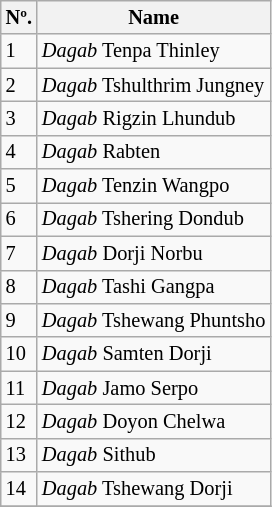<table class=wikitable style="font-size: 85%;">
<tr>
<th>Nº.</th>
<th>Name</th>
</tr>
<tr>
<td>1</td>
<td><em>Dagab</em> Tenpa Thinley</td>
</tr>
<tr>
<td>2</td>
<td><em>Dagab</em> Tshulthrim Jungney</td>
</tr>
<tr>
<td>3</td>
<td><em>Dagab</em> Rigzin Lhundub</td>
</tr>
<tr>
<td>4</td>
<td><em>Dagab</em> Rabten</td>
</tr>
<tr>
<td>5</td>
<td><em>Dagab</em> Tenzin Wangpo</td>
</tr>
<tr>
<td>6</td>
<td><em>Dagab</em> Tshering Dondub</td>
</tr>
<tr>
<td>7</td>
<td><em>Dagab</em> Dorji Norbu</td>
</tr>
<tr>
<td>8</td>
<td><em>Dagab</em> Tashi Gangpa</td>
</tr>
<tr>
<td>9</td>
<td><em>Dagab</em> Tshewang Phuntsho</td>
</tr>
<tr>
<td>10</td>
<td><em>Dagab</em> Samten Dorji</td>
</tr>
<tr>
<td>11</td>
<td><em>Dagab</em> Jamo Serpo</td>
</tr>
<tr>
<td>12</td>
<td><em>Dagab</em> Doyon Chelwa</td>
</tr>
<tr>
<td>13</td>
<td><em>Dagab</em> Sithub</td>
</tr>
<tr>
<td>14</td>
<td><em>Dagab</em> Tshewang Dorji</td>
</tr>
<tr>
</tr>
</table>
